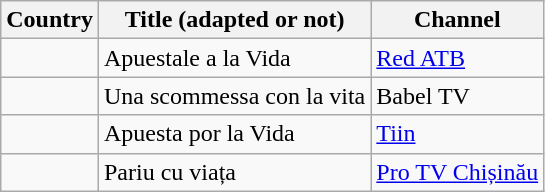<table class="wikitable">
<tr>
<th>Country</th>
<th>Title (adapted or not)</th>
<th>Channel</th>
</tr>
<tr>
<td></td>
<td>Apuestale a la Vida</td>
<td><a href='#'>Red ATB</a></td>
</tr>
<tr>
<td></td>
<td>Una scommessa con la vita</td>
<td>Babel TV</td>
</tr>
<tr>
<td></td>
<td>Apuesta por la Vida</td>
<td><a href='#'>Tiin</a></td>
</tr>
<tr>
<td></td>
<td>Pariu cu viața</td>
<td><a href='#'>Pro TV Chișinău</a></td>
</tr>
</table>
